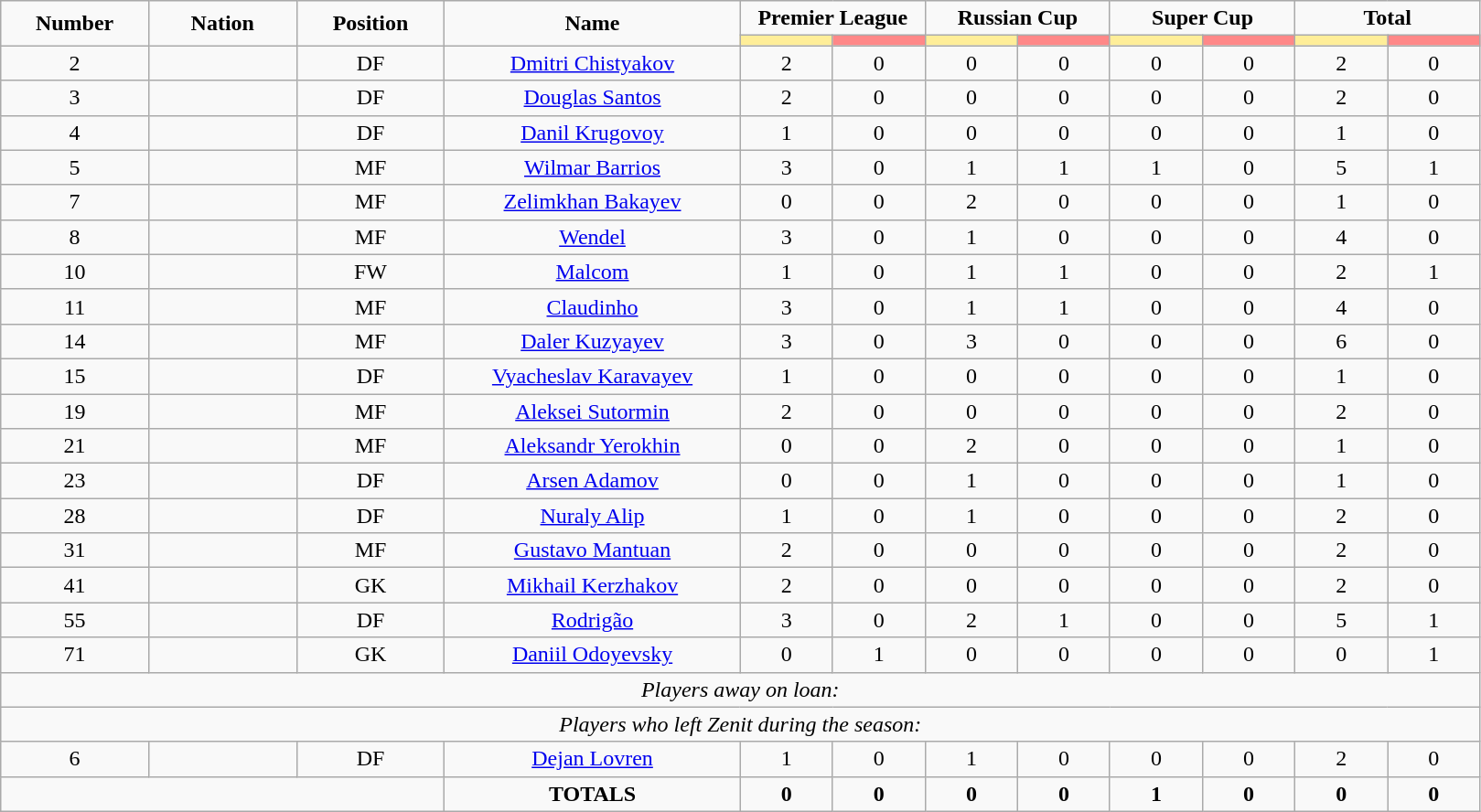<table class="wikitable" style="font-size: 100%; text-align: center;">
<tr>
<td rowspan="2" width="10%" align="center"><strong>Number</strong></td>
<td rowspan="2" width="10%" align="center"><strong>Nation</strong></td>
<td rowspan="2" width="10%" align="center"><strong>Position</strong></td>
<td rowspan="2" width="20%" align="center"><strong>Name</strong></td>
<td colspan="2" align="center"><strong>Premier League</strong></td>
<td colspan="2" align="center"><strong>Russian Cup</strong></td>
<td colspan="2" align="center"><strong>Super Cup</strong></td>
<td colspan="2" align="center"><strong>Total</strong></td>
</tr>
<tr>
<th width=60 style="background: #FFEE99"></th>
<th width=60 style="background: #FF8888"></th>
<th width=60 style="background: #FFEE99"></th>
<th width=60 style="background: #FF8888"></th>
<th width=60 style="background: #FFEE99"></th>
<th width=60 style="background: #FF8888"></th>
<th width=60 style="background: #FFEE99"></th>
<th width=60 style="background: #FF8888"></th>
</tr>
<tr>
<td>2</td>
<td></td>
<td>DF</td>
<td><a href='#'>Dmitri Chistyakov</a></td>
<td>2</td>
<td>0</td>
<td>0</td>
<td>0</td>
<td>0</td>
<td>0</td>
<td>2</td>
<td>0</td>
</tr>
<tr>
<td>3</td>
<td></td>
<td>DF</td>
<td><a href='#'>Douglas Santos</a></td>
<td>2</td>
<td>0</td>
<td>0</td>
<td>0</td>
<td>0</td>
<td>0</td>
<td>2</td>
<td>0</td>
</tr>
<tr>
<td>4</td>
<td></td>
<td>DF</td>
<td><a href='#'>Danil Krugovoy</a></td>
<td>1</td>
<td>0</td>
<td>0</td>
<td>0</td>
<td>0</td>
<td>0</td>
<td>1</td>
<td>0</td>
</tr>
<tr>
<td>5</td>
<td></td>
<td>MF</td>
<td><a href='#'>Wilmar Barrios</a></td>
<td>3</td>
<td>0</td>
<td>1</td>
<td>1</td>
<td>1</td>
<td>0</td>
<td>5</td>
<td>1</td>
</tr>
<tr>
<td>7</td>
<td></td>
<td>MF</td>
<td><a href='#'>Zelimkhan Bakayev</a></td>
<td>0</td>
<td>0</td>
<td>2</td>
<td>0</td>
<td>0</td>
<td>0</td>
<td>1</td>
<td>0</td>
</tr>
<tr>
<td>8</td>
<td></td>
<td>MF</td>
<td><a href='#'>Wendel</a></td>
<td>3</td>
<td>0</td>
<td>1</td>
<td>0</td>
<td>0</td>
<td>0</td>
<td>4</td>
<td>0</td>
</tr>
<tr>
<td>10</td>
<td></td>
<td>FW</td>
<td><a href='#'>Malcom</a></td>
<td>1</td>
<td>0</td>
<td>1</td>
<td>1</td>
<td>0</td>
<td>0</td>
<td>2</td>
<td>1</td>
</tr>
<tr>
<td>11</td>
<td></td>
<td>MF</td>
<td><a href='#'>Claudinho</a></td>
<td>3</td>
<td>0</td>
<td>1</td>
<td>1</td>
<td>0</td>
<td>0</td>
<td>4</td>
<td>0</td>
</tr>
<tr>
<td>14</td>
<td></td>
<td>MF</td>
<td><a href='#'>Daler Kuzyayev</a></td>
<td>3</td>
<td>0</td>
<td>3</td>
<td>0</td>
<td>0</td>
<td>0</td>
<td>6</td>
<td>0</td>
</tr>
<tr>
<td>15</td>
<td></td>
<td>DF</td>
<td><a href='#'>Vyacheslav Karavayev</a></td>
<td>1</td>
<td>0</td>
<td>0</td>
<td>0</td>
<td>0</td>
<td>0</td>
<td>1</td>
<td>0</td>
</tr>
<tr>
<td>19</td>
<td></td>
<td>MF</td>
<td><a href='#'>Aleksei Sutormin</a></td>
<td>2</td>
<td>0</td>
<td>0</td>
<td>0</td>
<td>0</td>
<td>0</td>
<td>2</td>
<td>0</td>
</tr>
<tr>
<td>21</td>
<td></td>
<td>MF</td>
<td><a href='#'>Aleksandr Yerokhin</a></td>
<td>0</td>
<td>0</td>
<td>2</td>
<td>0</td>
<td>0</td>
<td>0</td>
<td>1</td>
<td>0</td>
</tr>
<tr>
<td>23</td>
<td></td>
<td>DF</td>
<td><a href='#'>Arsen Adamov</a></td>
<td>0</td>
<td>0</td>
<td>1</td>
<td>0</td>
<td>0</td>
<td>0</td>
<td>1</td>
<td>0</td>
</tr>
<tr>
<td>28</td>
<td></td>
<td>DF</td>
<td><a href='#'>Nuraly Alip</a></td>
<td>1</td>
<td>0</td>
<td>1</td>
<td>0</td>
<td>0</td>
<td>0</td>
<td>2</td>
<td>0</td>
</tr>
<tr>
<td>31</td>
<td></td>
<td>MF</td>
<td><a href='#'>Gustavo Mantuan</a></td>
<td>2</td>
<td>0</td>
<td>0</td>
<td>0</td>
<td>0</td>
<td>0</td>
<td>2</td>
<td>0</td>
</tr>
<tr>
<td>41</td>
<td></td>
<td>GK</td>
<td><a href='#'>Mikhail Kerzhakov</a></td>
<td>2</td>
<td>0</td>
<td>0</td>
<td>0</td>
<td>0</td>
<td>0</td>
<td>2</td>
<td>0</td>
</tr>
<tr>
<td>55</td>
<td></td>
<td>DF</td>
<td><a href='#'>Rodrigão</a></td>
<td>3</td>
<td>0</td>
<td>2</td>
<td>1</td>
<td>0</td>
<td>0</td>
<td>5</td>
<td>1</td>
</tr>
<tr>
<td>71</td>
<td></td>
<td>GK</td>
<td><a href='#'>Daniil Odoyevsky</a></td>
<td>0</td>
<td>1</td>
<td>0</td>
<td>0</td>
<td>0</td>
<td>0</td>
<td>0</td>
<td>1</td>
</tr>
<tr>
<td colspan="14"><em>Players away on loan:</em></td>
</tr>
<tr>
<td colspan="14"><em>Players who left Zenit during the season:</em></td>
</tr>
<tr>
<td>6</td>
<td></td>
<td>DF</td>
<td><a href='#'>Dejan Lovren</a></td>
<td>1</td>
<td>0</td>
<td>1</td>
<td>0</td>
<td>0</td>
<td>0</td>
<td>2</td>
<td>0</td>
</tr>
<tr>
<td colspan="3"></td>
<td><strong>TOTALS</strong></td>
<td><strong>0</strong></td>
<td><strong>0</strong></td>
<td><strong>0</strong></td>
<td><strong>0</strong></td>
<td><strong>1</strong></td>
<td><strong>0</strong></td>
<td><strong>0</strong></td>
<td><strong>0</strong></td>
</tr>
</table>
